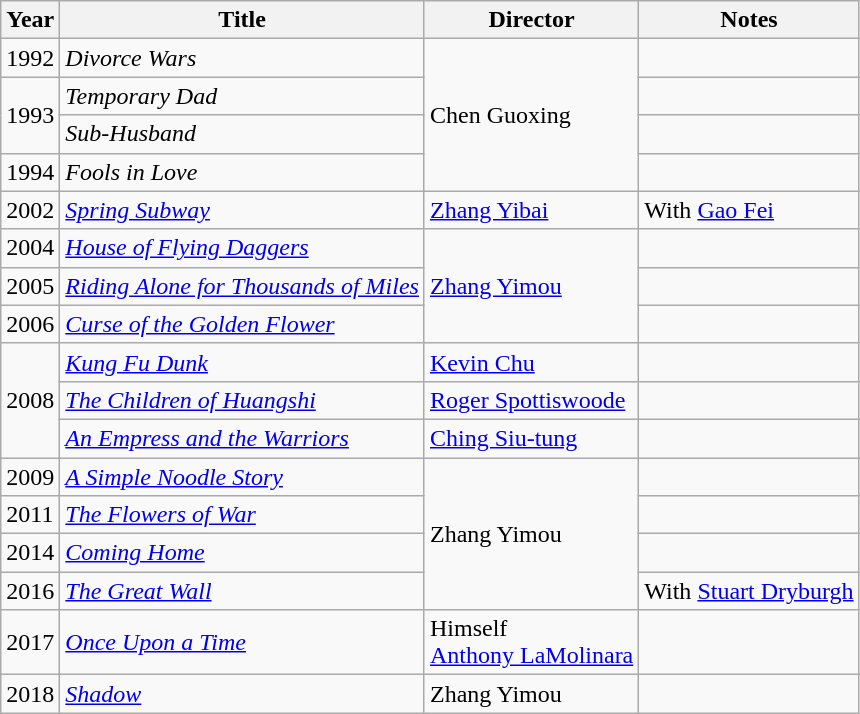<table class="wikitable">
<tr>
<th>Year</th>
<th>Title</th>
<th>Director</th>
<th>Notes</th>
</tr>
<tr>
<td>1992</td>
<td><em>Divorce Wars</em></td>
<td rowspan=4>Chen Guoxing</td>
<td></td>
</tr>
<tr>
<td rowspan=2>1993</td>
<td><em>Temporary Dad</em></td>
<td></td>
</tr>
<tr>
<td><em>Sub-Husband</em></td>
<td></td>
</tr>
<tr>
<td>1994</td>
<td><em>Fools in Love</em></td>
<td></td>
</tr>
<tr>
<td>2002</td>
<td><em><a href='#'>Spring Subway</a></em></td>
<td><a href='#'>Zhang Yibai</a></td>
<td>With <a href='#'>Gao Fei</a></td>
</tr>
<tr>
<td>2004</td>
<td><em><a href='#'>House of Flying Daggers</a></em></td>
<td rowspan=3><a href='#'>Zhang Yimou</a></td>
<td></td>
</tr>
<tr>
<td>2005</td>
<td><em><a href='#'>Riding Alone for Thousands of Miles</a></em></td>
<td></td>
</tr>
<tr>
<td>2006</td>
<td><em><a href='#'>Curse of the Golden Flower</a></em></td>
<td></td>
</tr>
<tr>
<td rowspan=3>2008</td>
<td><em><a href='#'>Kung Fu Dunk</a></em></td>
<td><a href='#'>Kevin Chu</a></td>
<td></td>
</tr>
<tr>
<td><em><a href='#'>The Children of Huangshi</a></em></td>
<td><a href='#'>Roger Spottiswoode</a></td>
<td></td>
</tr>
<tr>
<td><em><a href='#'>An Empress and the Warriors</a></em></td>
<td><a href='#'>Ching Siu-tung</a></td>
<td></td>
</tr>
<tr>
<td>2009</td>
<td><em><a href='#'>A Simple Noodle Story</a></em></td>
<td rowspan=4>Zhang Yimou</td>
<td></td>
</tr>
<tr>
<td>2011</td>
<td><em><a href='#'>The Flowers of War</a></em></td>
<td></td>
</tr>
<tr>
<td>2014</td>
<td><a href='#'><em>Coming Home</em></a></td>
<td></td>
</tr>
<tr>
<td>2016</td>
<td><a href='#'><em>The Great Wall</em></a></td>
<td>With <a href='#'>Stuart Dryburgh</a></td>
</tr>
<tr>
<td>2017</td>
<td><a href='#'><em>Once Upon a Time</em></a></td>
<td>Himself<br><a href='#'>Anthony LaMolinara</a></td>
<td></td>
</tr>
<tr>
<td>2018</td>
<td><a href='#'><em>Shadow</em></a></td>
<td>Zhang Yimou</td>
<td></td>
</tr>
</table>
